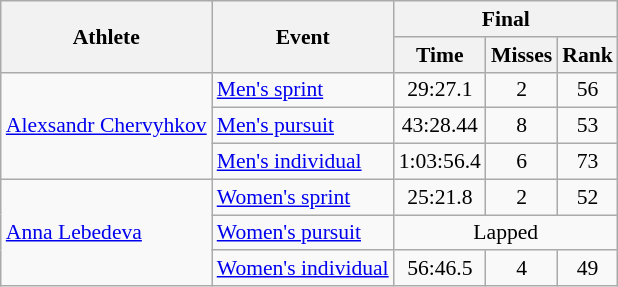<table class="wikitable" style="font-size:90%">
<tr>
<th rowspan="2">Athlete</th>
<th rowspan="2">Event</th>
<th colspan="3">Final</th>
</tr>
<tr>
<th>Time</th>
<th>Misses</th>
<th>Rank</th>
</tr>
<tr>
<td rowspan=3><a href='#'>Alexsandr Chervyhkov</a></td>
<td><a href='#'>Men's sprint</a></td>
<td align="center">29:27.1</td>
<td align="center">2</td>
<td align="center">56</td>
</tr>
<tr>
<td><a href='#'>Men's pursuit</a></td>
<td align="center">43:28.44</td>
<td align="center">8</td>
<td align="center">53</td>
</tr>
<tr>
<td><a href='#'>Men's individual</a></td>
<td align="center">1:03:56.4</td>
<td align="center">6</td>
<td align="center">73</td>
</tr>
<tr>
<td rowspan=3><a href='#'>Anna Lebedeva</a></td>
<td><a href='#'>Women's sprint</a></td>
<td align="center">25:21.8</td>
<td align="center">2</td>
<td align="center">52</td>
</tr>
<tr>
<td><a href='#'>Women's pursuit</a></td>
<td colspan=3 align="center">Lapped</td>
</tr>
<tr>
<td><a href='#'>Women's individual</a></td>
<td align="center">56:46.5</td>
<td align="center">4</td>
<td align="center">49</td>
</tr>
</table>
